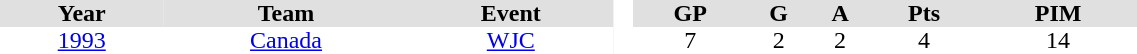<table border="0" cellpadding="0" cellspacing="0" style="text-align:center; width:60%">
<tr style="background:#e0e0e0;">
<th>Year</th>
<th>Team</th>
<th>Event</th>
<th rowspan="99" style="background:#ffffff;"> </th>
<th>GP</th>
<th>G</th>
<th>A</th>
<th>Pts</th>
<th>PIM</th>
</tr>
<tr>
<td><a href='#'>1993</a></td>
<td><a href='#'>Canada</a></td>
<td><a href='#'>WJC</a></td>
<td>7</td>
<td>2</td>
<td>2</td>
<td>4</td>
<td>14</td>
</tr>
</table>
